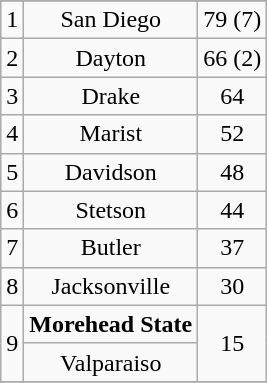<table class="wikitable">
<tr align="center">
</tr>
<tr align="center">
<td>1</td>
<td>San Diego</td>
<td>79 (7)</td>
</tr>
<tr align="center">
<td>2</td>
<td>Dayton</td>
<td>66 (2)</td>
</tr>
<tr align="center">
<td>3</td>
<td>Drake</td>
<td>64</td>
</tr>
<tr align="center">
<td>4</td>
<td>Marist</td>
<td>52</td>
</tr>
<tr align="center">
<td>5</td>
<td>Davidson</td>
<td>48</td>
</tr>
<tr align="center">
<td>6</td>
<td>Stetson</td>
<td>44</td>
</tr>
<tr align="center">
<td>7</td>
<td>Butler</td>
<td>37</td>
</tr>
<tr align="center">
<td>8</td>
<td>Jacksonville</td>
<td>30</td>
</tr>
<tr align="center">
<td rowspan=2>9</td>
<td><strong>Morehead State</strong></td>
<td rowspan=2>15</td>
</tr>
<tr align="center">
<td>Valparaiso</td>
</tr>
<tr>
</tr>
</table>
